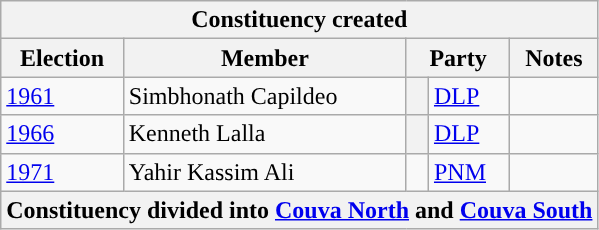<table class="wikitable sortable" style="valign:top">
<tr>
<th colspan="5">Constituency created</th>
</tr>
<tr>
<th>Election</th>
<th>Member</th>
<th colspan="2">Party</th>
<th>Notes</th>
</tr>
<tr>
<td><a href='#'>1961</a></td>
<td>Simbhonath Capildeo</td>
<th style="background-color: "></th>
<td><a href='#'>DLP</a></td>
<td></td>
</tr>
<tr>
<td><a href='#'>1966</a></td>
<td>Kenneth Lalla</td>
<th style="background-color: "></th>
<td><a href='#'>DLP</a></td>
<td></td>
</tr>
<tr>
<td><a href='#'>1971</a></td>
<td>Yahir Kassim Ali</td>
<td style="background:"> </td>
<td><a href='#'>PNM</a></td>
<td></td>
</tr>
<tr>
<th colspan="5">Constituency divided into <a href='#'>Couva North</a> and <a href='#'>Couva South</a></th>
</tr>
</table>
